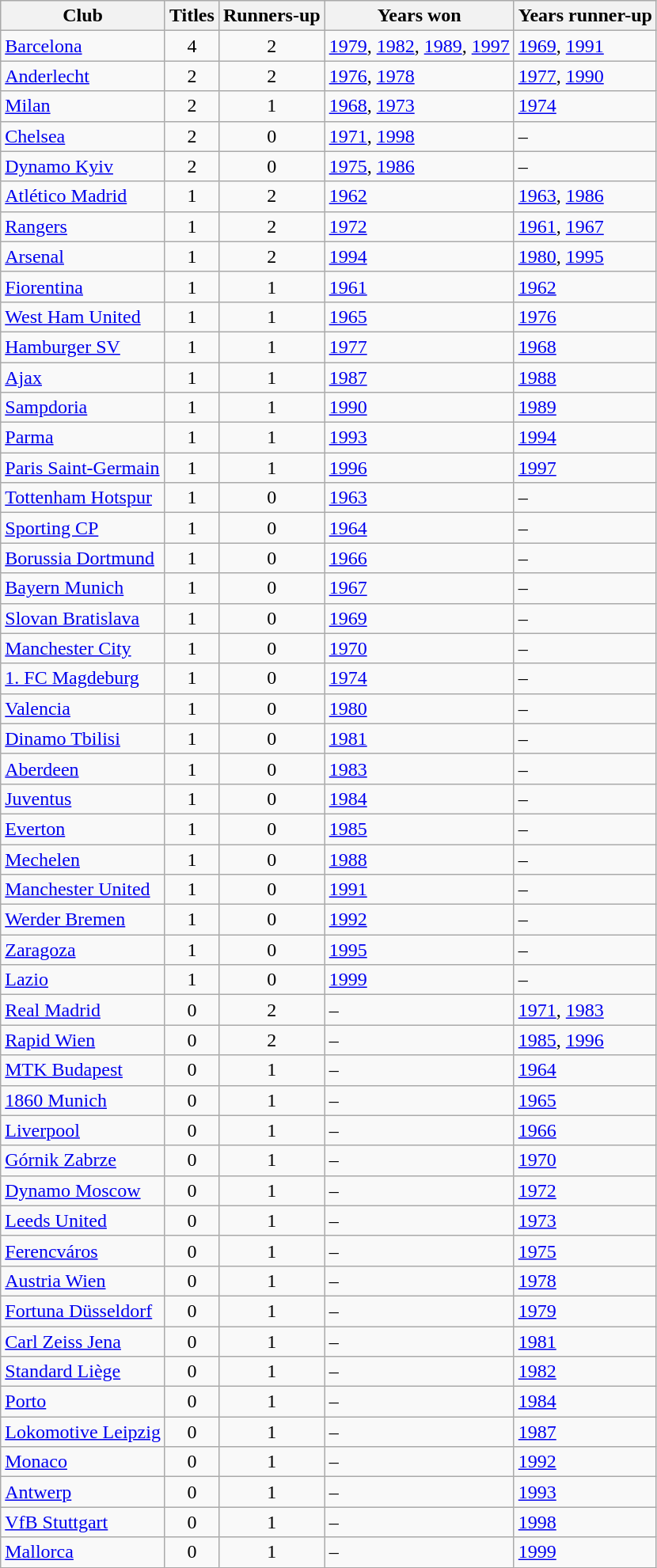<table class="wikitable plainrowheaders sortable">
<tr>
<th scope=col>Club</th>
<th scope=col>Titles</th>
<th scope=col>Runners-up</th>
<th scope=col class="unsortable">Years won</th>
<th scope=col class="unsortable">Years runner-up</th>
</tr>
<tr>
<td> <a href='#'>Barcelona</a></td>
<td align=center>4</td>
<td align=center>2</td>
<td><a href='#'>1979</a>, <a href='#'>1982</a>, <a href='#'>1989</a>, <a href='#'>1997</a></td>
<td><a href='#'>1969</a>, <a href='#'>1991</a></td>
</tr>
<tr>
<td> <a href='#'>Anderlecht</a></td>
<td align=center>2</td>
<td align=center>2</td>
<td><a href='#'>1976</a>, <a href='#'>1978</a></td>
<td><a href='#'>1977</a>, <a href='#'>1990</a></td>
</tr>
<tr>
<td> <a href='#'>Milan</a></td>
<td align=center>2</td>
<td align=center>1</td>
<td><a href='#'>1968</a>, <a href='#'>1973</a></td>
<td><a href='#'>1974</a></td>
</tr>
<tr>
<td> <a href='#'>Chelsea</a></td>
<td align=center>2</td>
<td align=center>0</td>
<td><a href='#'>1971</a>, <a href='#'>1998</a></td>
<td>–</td>
</tr>
<tr>
<td> <a href='#'>Dynamo Kyiv</a></td>
<td align=center>2</td>
<td align=center>0</td>
<td><a href='#'>1975</a>, <a href='#'>1986</a></td>
<td>–</td>
</tr>
<tr>
<td> <a href='#'>Atlético Madrid</a></td>
<td align=center>1</td>
<td align=center>2</td>
<td><a href='#'>1962</a></td>
<td><a href='#'>1963</a>, <a href='#'>1986</a></td>
</tr>
<tr>
<td> <a href='#'>Rangers</a></td>
<td align=center>1</td>
<td align=center>2</td>
<td><a href='#'>1972</a></td>
<td><a href='#'>1961</a>, <a href='#'>1967</a></td>
</tr>
<tr>
<td> <a href='#'>Arsenal</a></td>
<td align=center>1</td>
<td align=center>2</td>
<td><a href='#'>1994</a></td>
<td><a href='#'>1980</a>, <a href='#'>1995</a></td>
</tr>
<tr>
<td> <a href='#'>Fiorentina</a></td>
<td align=center>1</td>
<td align=center>1</td>
<td><a href='#'>1961</a></td>
<td><a href='#'>1962</a></td>
</tr>
<tr>
<td> <a href='#'>West Ham United</a></td>
<td align=center>1</td>
<td align=center>1</td>
<td><a href='#'>1965</a></td>
<td><a href='#'>1976</a></td>
</tr>
<tr>
<td> <a href='#'>Hamburger SV</a></td>
<td align=center>1</td>
<td align=center>1</td>
<td><a href='#'>1977</a></td>
<td><a href='#'>1968</a></td>
</tr>
<tr>
<td> <a href='#'>Ajax</a></td>
<td align=center>1</td>
<td align=center>1</td>
<td><a href='#'>1987</a></td>
<td><a href='#'>1988</a></td>
</tr>
<tr>
<td> <a href='#'>Sampdoria</a></td>
<td align=center>1</td>
<td align=center>1</td>
<td><a href='#'>1990</a></td>
<td><a href='#'>1989</a></td>
</tr>
<tr>
<td> <a href='#'>Parma</a></td>
<td align=center>1</td>
<td align=center>1</td>
<td><a href='#'>1993</a></td>
<td><a href='#'>1994</a></td>
</tr>
<tr>
<td> <a href='#'>Paris Saint-Germain</a></td>
<td align=center>1</td>
<td align=center>1</td>
<td><a href='#'>1996</a></td>
<td><a href='#'>1997</a></td>
</tr>
<tr>
<td> <a href='#'>Tottenham Hotspur</a></td>
<td align=center>1</td>
<td align=center>0</td>
<td><a href='#'>1963</a></td>
<td>–</td>
</tr>
<tr>
<td> <a href='#'>Sporting CP</a></td>
<td align=center>1</td>
<td align=center>0</td>
<td><a href='#'>1964</a></td>
<td>–</td>
</tr>
<tr>
<td> <a href='#'>Borussia Dortmund</a></td>
<td align=center>1</td>
<td align=center>0</td>
<td><a href='#'>1966</a></td>
<td>–</td>
</tr>
<tr>
<td> <a href='#'>Bayern Munich</a></td>
<td align=center>1</td>
<td align=center>0</td>
<td><a href='#'>1967</a></td>
<td>–</td>
</tr>
<tr>
<td> <a href='#'>Slovan Bratislava</a></td>
<td align=center>1</td>
<td align=center>0</td>
<td><a href='#'>1969</a></td>
<td>–</td>
</tr>
<tr>
<td> <a href='#'>Manchester City</a></td>
<td align=center>1</td>
<td align=center>0</td>
<td><a href='#'>1970</a></td>
<td>–</td>
</tr>
<tr>
<td> <a href='#'>1. FC Magdeburg</a></td>
<td align=center>1</td>
<td align=center>0</td>
<td><a href='#'>1974</a></td>
<td>–</td>
</tr>
<tr>
<td> <a href='#'>Valencia</a></td>
<td align=center>1</td>
<td align=center>0</td>
<td><a href='#'>1980</a></td>
<td>–</td>
</tr>
<tr>
<td> <a href='#'>Dinamo Tbilisi</a></td>
<td align=center>1</td>
<td align=center>0</td>
<td><a href='#'>1981</a></td>
<td>–</td>
</tr>
<tr>
<td> <a href='#'>Aberdeen</a></td>
<td align=center>1</td>
<td align=center>0</td>
<td><a href='#'>1983</a></td>
<td>–</td>
</tr>
<tr>
<td> <a href='#'>Juventus</a></td>
<td align=center>1</td>
<td align=center>0</td>
<td><a href='#'>1984</a></td>
<td>–</td>
</tr>
<tr>
<td> <a href='#'>Everton</a></td>
<td align=center>1</td>
<td align=center>0</td>
<td><a href='#'>1985</a></td>
<td>–</td>
</tr>
<tr>
<td> <a href='#'>Mechelen</a></td>
<td align=center>1</td>
<td align=center>0</td>
<td><a href='#'>1988</a></td>
<td>–</td>
</tr>
<tr>
<td> <a href='#'>Manchester United</a></td>
<td align=center>1</td>
<td align=center>0</td>
<td><a href='#'>1991</a></td>
<td>–</td>
</tr>
<tr>
<td> <a href='#'>Werder Bremen</a></td>
<td align=center>1</td>
<td align=center>0</td>
<td><a href='#'>1992</a></td>
<td>–</td>
</tr>
<tr>
<td> <a href='#'>Zaragoza</a></td>
<td align=center>1</td>
<td align=center>0</td>
<td><a href='#'>1995</a></td>
<td>–</td>
</tr>
<tr>
<td> <a href='#'>Lazio</a></td>
<td align=center>1</td>
<td align=center>0</td>
<td><a href='#'>1999</a></td>
<td>–</td>
</tr>
<tr>
<td> <a href='#'>Real Madrid</a></td>
<td align=center>0</td>
<td align=center>2</td>
<td>–</td>
<td><a href='#'>1971</a>, <a href='#'>1983</a></td>
</tr>
<tr>
<td> <a href='#'>Rapid Wien</a></td>
<td align=center>0</td>
<td align=center>2</td>
<td>–</td>
<td><a href='#'>1985</a>, <a href='#'>1996</a></td>
</tr>
<tr>
<td> <a href='#'>MTK Budapest</a></td>
<td align=center>0</td>
<td align=center>1</td>
<td>–</td>
<td><a href='#'>1964</a></td>
</tr>
<tr>
<td> <a href='#'>1860 Munich</a></td>
<td align=center>0</td>
<td align=center>1</td>
<td>–</td>
<td><a href='#'>1965</a></td>
</tr>
<tr>
<td> <a href='#'>Liverpool</a></td>
<td align=center>0</td>
<td align=center>1</td>
<td>–</td>
<td><a href='#'>1966</a></td>
</tr>
<tr>
<td> <a href='#'>Górnik Zabrze</a></td>
<td align=center>0</td>
<td align=center>1</td>
<td>–</td>
<td><a href='#'>1970</a></td>
</tr>
<tr>
<td> <a href='#'>Dynamo Moscow</a></td>
<td align=center>0</td>
<td align=center>1</td>
<td>–</td>
<td><a href='#'>1972</a></td>
</tr>
<tr>
<td> <a href='#'>Leeds United</a></td>
<td align=center>0</td>
<td align=center>1</td>
<td>–</td>
<td><a href='#'>1973</a></td>
</tr>
<tr>
<td> <a href='#'>Ferencváros</a></td>
<td align=center>0</td>
<td align=center>1</td>
<td>–</td>
<td><a href='#'>1975</a></td>
</tr>
<tr>
<td> <a href='#'>Austria Wien</a></td>
<td align=center>0</td>
<td align=center>1</td>
<td>–</td>
<td><a href='#'>1978</a></td>
</tr>
<tr>
<td> <a href='#'>Fortuna Düsseldorf</a></td>
<td align=center>0</td>
<td align=center>1</td>
<td>–</td>
<td><a href='#'>1979</a></td>
</tr>
<tr>
<td> <a href='#'>Carl Zeiss Jena</a></td>
<td align=center>0</td>
<td align=center>1</td>
<td>–</td>
<td><a href='#'>1981</a></td>
</tr>
<tr>
<td> <a href='#'>Standard Liège</a></td>
<td align=center>0</td>
<td align=center>1</td>
<td>–</td>
<td><a href='#'>1982</a></td>
</tr>
<tr>
<td> <a href='#'>Porto</a></td>
<td align=center>0</td>
<td align=center>1</td>
<td>–</td>
<td><a href='#'>1984</a></td>
</tr>
<tr>
<td> <a href='#'>Lokomotive Leipzig</a></td>
<td align=center>0</td>
<td align=center>1</td>
<td>–</td>
<td><a href='#'>1987</a></td>
</tr>
<tr>
<td> <a href='#'>Monaco</a></td>
<td align=center>0</td>
<td align=center>1</td>
<td>–</td>
<td><a href='#'>1992</a></td>
</tr>
<tr>
<td> <a href='#'>Antwerp</a></td>
<td align=center>0</td>
<td align=center>1</td>
<td>–</td>
<td><a href='#'>1993</a></td>
</tr>
<tr>
<td> <a href='#'>VfB Stuttgart</a></td>
<td align=center>0</td>
<td align=center>1</td>
<td>–</td>
<td><a href='#'>1998</a></td>
</tr>
<tr>
<td> <a href='#'>Mallorca</a></td>
<td align=center>0</td>
<td align=center>1</td>
<td>–</td>
<td><a href='#'>1999</a></td>
</tr>
</table>
